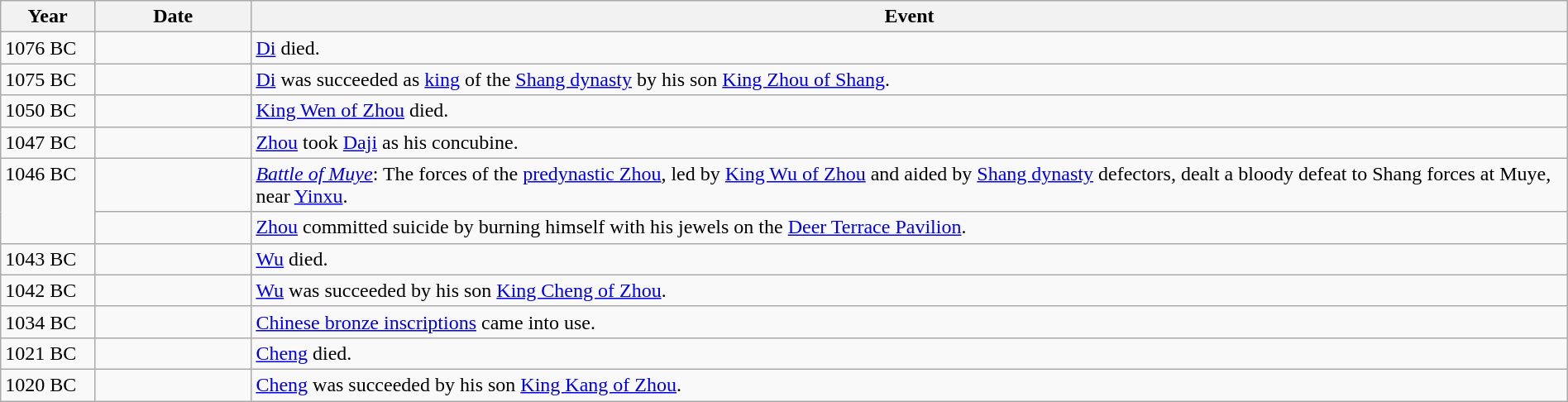<table class="wikitable" width="100%">
<tr>
<th style="width:6%">Year</th>
<th style="width:10%">Date</th>
<th>Event</th>
</tr>
<tr>
<td>1076 BC</td>
<td></td>
<td><a href='#'>Di</a> died.</td>
</tr>
<tr>
<td>1075 BC</td>
<td></td>
<td><a href='#'>Di</a> was succeeded as <a href='#'>king</a> of the <a href='#'>Shang dynasty</a> by his son <a href='#'>King Zhou of Shang</a>.</td>
</tr>
<tr>
<td>1050 BC</td>
<td></td>
<td><a href='#'>King Wen of Zhou</a> died.</td>
</tr>
<tr>
<td>1047 BC</td>
<td></td>
<td><a href='#'>Zhou</a> took <a href='#'>Daji</a> as his concubine.</td>
</tr>
<tr>
<td rowspan="2" valign="top">1046 BC</td>
<td></td>
<td><em><a href='#'>Battle of Muye</a></em>: The forces of the <a href='#'>predynastic Zhou</a>, led by <a href='#'>King Wu of Zhou</a> and aided by <a href='#'>Shang dynasty</a> defectors, dealt a bloody defeat to Shang forces at Muye, near <a href='#'>Yinxu</a>.</td>
</tr>
<tr>
<td></td>
<td><a href='#'>Zhou</a> committed suicide by burning himself with his jewels on the <a href='#'>Deer Terrace Pavilion</a>.</td>
</tr>
<tr>
<td>1043 BC</td>
<td></td>
<td><a href='#'>Wu</a> died.</td>
</tr>
<tr>
<td>1042 BC</td>
<td></td>
<td><a href='#'>Wu</a> was succeeded by his son <a href='#'>King Cheng of Zhou</a>.</td>
</tr>
<tr>
<td>1034 BC</td>
<td></td>
<td><a href='#'>Chinese bronze inscriptions</a> came into use.</td>
</tr>
<tr>
<td>1021 BC</td>
<td></td>
<td><a href='#'>Cheng</a> died.</td>
</tr>
<tr>
<td>1020 BC</td>
<td></td>
<td><a href='#'>Cheng</a> was succeeded by his son <a href='#'>King Kang of Zhou</a>.</td>
</tr>
</table>
